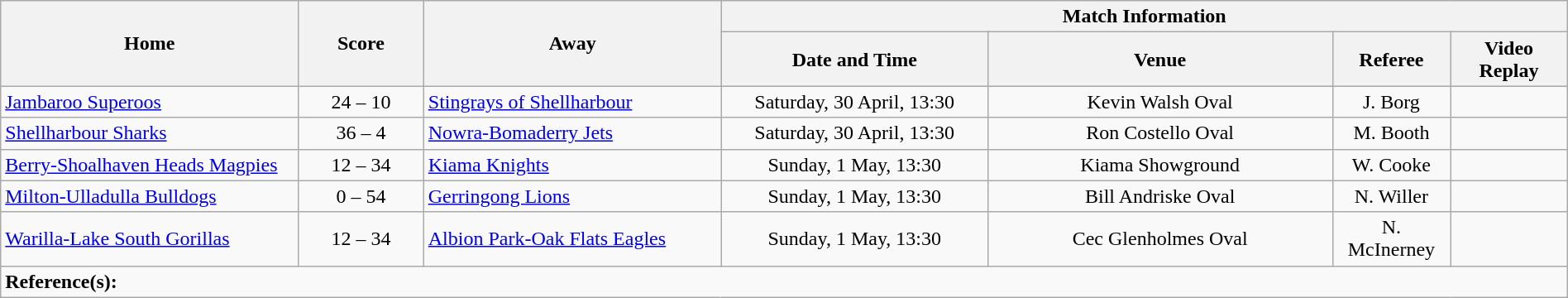<table class="wikitable" width="100% text-align:center;">
<tr>
<th rowspan="2" width="19%">Home</th>
<th rowspan="2" width="8%">Score</th>
<th rowspan="2" width="19%">Away</th>
<th colspan="4">Match Information</th>
</tr>
<tr bgcolor="#CCCCCC">
<th width="17%">Date and Time</th>
<th width="22%">Venue</th>
<th>Referee</th>
<th>Video Replay</th>
</tr>
<tr>
<td> <a href='#'>Jambaroo Superoos</a></td>
<td style="text-align:center;">24 – 10</td>
<td> <a href='#'>Stingrays of Shellharbour</a></td>
<td style="text-align:center;">Saturday, 30 April, 13:30</td>
<td style="text-align:center;">Kevin Walsh Oval</td>
<td style="text-align:center;">J. Borg</td>
<td style="text-align:center;"></td>
</tr>
<tr>
<td> <a href='#'>Shellharbour Sharks</a></td>
<td style="text-align:center;">36 – 4</td>
<td> <a href='#'>Nowra-Bomaderry Jets</a></td>
<td style="text-align:center;">Saturday, 30 April, 13:30</td>
<td style="text-align:center;">Ron Costello Oval</td>
<td style="text-align:center;">M. Booth</td>
<td style="text-align:center;"></td>
</tr>
<tr>
<td> <a href='#'>Berry-Shoalhaven Heads Magpies</a></td>
<td style="text-align:center;">12 – 34</td>
<td> <a href='#'>Kiama Knights</a></td>
<td style="text-align:center;">Sunday, 1 May, 13:30</td>
<td style="text-align:center;">Kiama Showground</td>
<td style="text-align:center;">W. Cooke</td>
<td style="text-align:center;"></td>
</tr>
<tr>
<td> <a href='#'>Milton-Ulladulla Bulldogs</a></td>
<td style="text-align:center;">0 – 54</td>
<td> <a href='#'>Gerringong Lions</a></td>
<td style="text-align:center;">Sunday, 1 May, 13:30</td>
<td style="text-align:center;">Bill Andriske Oval</td>
<td style="text-align:center;">N. Willer</td>
<td style="text-align:center;"></td>
</tr>
<tr>
<td> <a href='#'>Warilla-Lake South Gorillas</a></td>
<td style="text-align:center;">12 – 34</td>
<td> <a href='#'>Albion Park-Oak Flats Eagles</a></td>
<td style="text-align:center;">Sunday, 1 May, 13:30</td>
<td style="text-align:center;">Cec Glenholmes Oval</td>
<td style="text-align:center;">N. McInerney</td>
<td style="text-align:center;"></td>
</tr>
<tr>
<td colspan="7"><strong>Reference(s):</strong></td>
</tr>
</table>
